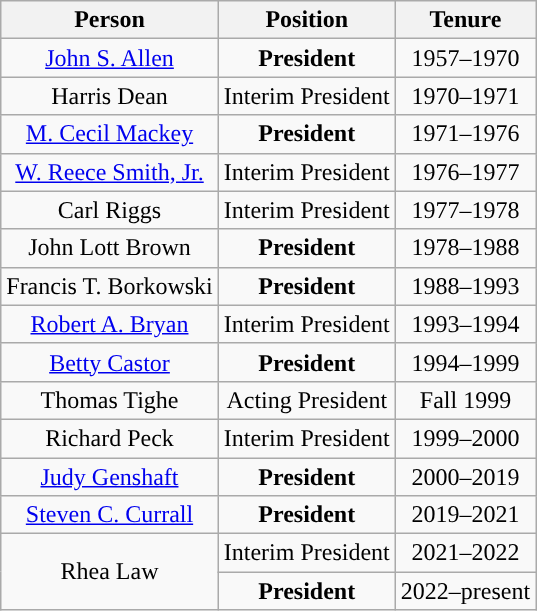<table class="wikitable sortable" style="text-align:center;">
<tr>
<th style="text-align:center;">Person</th>
<th style="text-align:center;">Position</th>
<th style="text-align:center;">Tenure</th>
</tr>
<tr>
<td><a href='#'>John S. Allen</a></td>
<td><strong>President</strong></td>
<td>1957–1970</td>
</tr>
<tr>
<td>Harris Dean</td>
<td>Interim President</td>
<td>1970–1971</td>
</tr>
<tr>
<td><a href='#'>M. Cecil Mackey</a></td>
<td><strong>President</strong></td>
<td>1971–1976</td>
</tr>
<tr>
<td><a href='#'>W. Reece Smith, Jr.</a></td>
<td>Interim President</td>
<td>1976–1977</td>
</tr>
<tr>
<td>Carl Riggs</td>
<td>Interim President</td>
<td>1977–1978</td>
</tr>
<tr>
<td>John Lott Brown</td>
<td><strong>President</strong></td>
<td>1978–1988</td>
</tr>
<tr>
<td>Francis T. Borkowski</td>
<td><strong>President</strong></td>
<td>1988–1993</td>
</tr>
<tr>
<td><a href='#'>Robert A. Bryan</a></td>
<td>Interim President</td>
<td>1993–1994</td>
</tr>
<tr>
<td><a href='#'>Betty Castor</a></td>
<td><strong>President</strong></td>
<td>1994–1999</td>
</tr>
<tr>
<td>Thomas Tighe</td>
<td>Acting President</td>
<td>Fall 1999</td>
</tr>
<tr>
<td>Richard Peck</td>
<td>Interim President</td>
<td>1999–2000</td>
</tr>
<tr>
<td><a href='#'>Judy Genshaft</a></td>
<td><strong>President</strong></td>
<td>2000–2019</td>
</tr>
<tr>
<td><a href='#'>Steven C. Currall</a></td>
<td><strong>President</strong></td>
<td>2019–2021</td>
</tr>
<tr>
<td rowspan="2">Rhea Law</td>
<td>Interim President</td>
<td>2021–2022</td>
</tr>
<tr>
<td><strong>President</strong></td>
<td>2022–present</td>
</tr>
</table>
